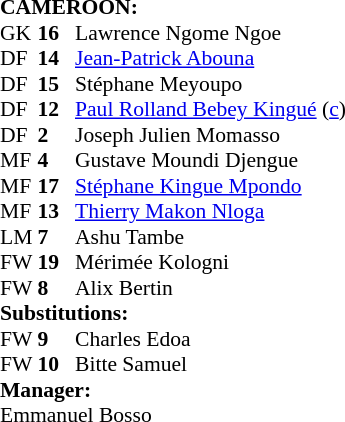<table style="font-size: 90%" cellspacing="0" cellpadding="0">
<tr>
<td colspan=4><br><strong>CAMEROON:</strong></td>
</tr>
<tr>
<th width="25"></th>
<th width="25"></th>
</tr>
<tr>
<td>GK</td>
<td><strong>16</strong></td>
<td>Lawrence Ngome Ngoe</td>
</tr>
<tr>
<td>DF</td>
<td><strong>14</strong></td>
<td><a href='#'>Jean-Patrick Abouna</a></td>
</tr>
<tr>
<td>DF</td>
<td><strong>15</strong></td>
<td>Stéphane Meyoupo</td>
</tr>
<tr>
<td>DF</td>
<td><strong>12</strong></td>
<td><a href='#'>Paul Rolland Bebey Kingué</a> (<a href='#'>c</a>)</td>
</tr>
<tr>
<td>DF</td>
<td><strong>2</strong></td>
<td>Joseph Julien Momasso</td>
<td></td>
</tr>
<tr>
<td>MF</td>
<td><strong>4</strong></td>
<td>Gustave Moundi Djengue</td>
<td></td>
</tr>
<tr>
<td>MF</td>
<td><strong>17</strong></td>
<td><a href='#'>Stéphane Kingue Mpondo</a></td>
</tr>
<tr>
<td>MF</td>
<td><strong>13</strong></td>
<td><a href='#'>Thierry Makon Nloga</a></td>
</tr>
<tr>
<td>LM</td>
<td><strong>7</strong></td>
<td>Ashu Tambe</td>
</tr>
<tr>
<td>FW</td>
<td><strong>19</strong></td>
<td>Mérimée Kologni</td>
<td></td>
<td></td>
</tr>
<tr>
<td>FW</td>
<td><strong>8</strong></td>
<td>Alix Bertin</td>
<td></td>
<td></td>
</tr>
<tr>
<td colspan=3><strong>Substitutions:</strong></td>
</tr>
<tr>
<td>FW</td>
<td><strong>9</strong></td>
<td>Charles Edoa</td>
<td></td>
<td></td>
</tr>
<tr>
<td>FW</td>
<td><strong>10</strong></td>
<td>Bitte Samuel</td>
<td></td>
<td></td>
</tr>
<tr>
<td colspan=3><strong>Manager:</strong></td>
</tr>
<tr>
<td colspan=3> Emmanuel Bosso</td>
</tr>
</table>
